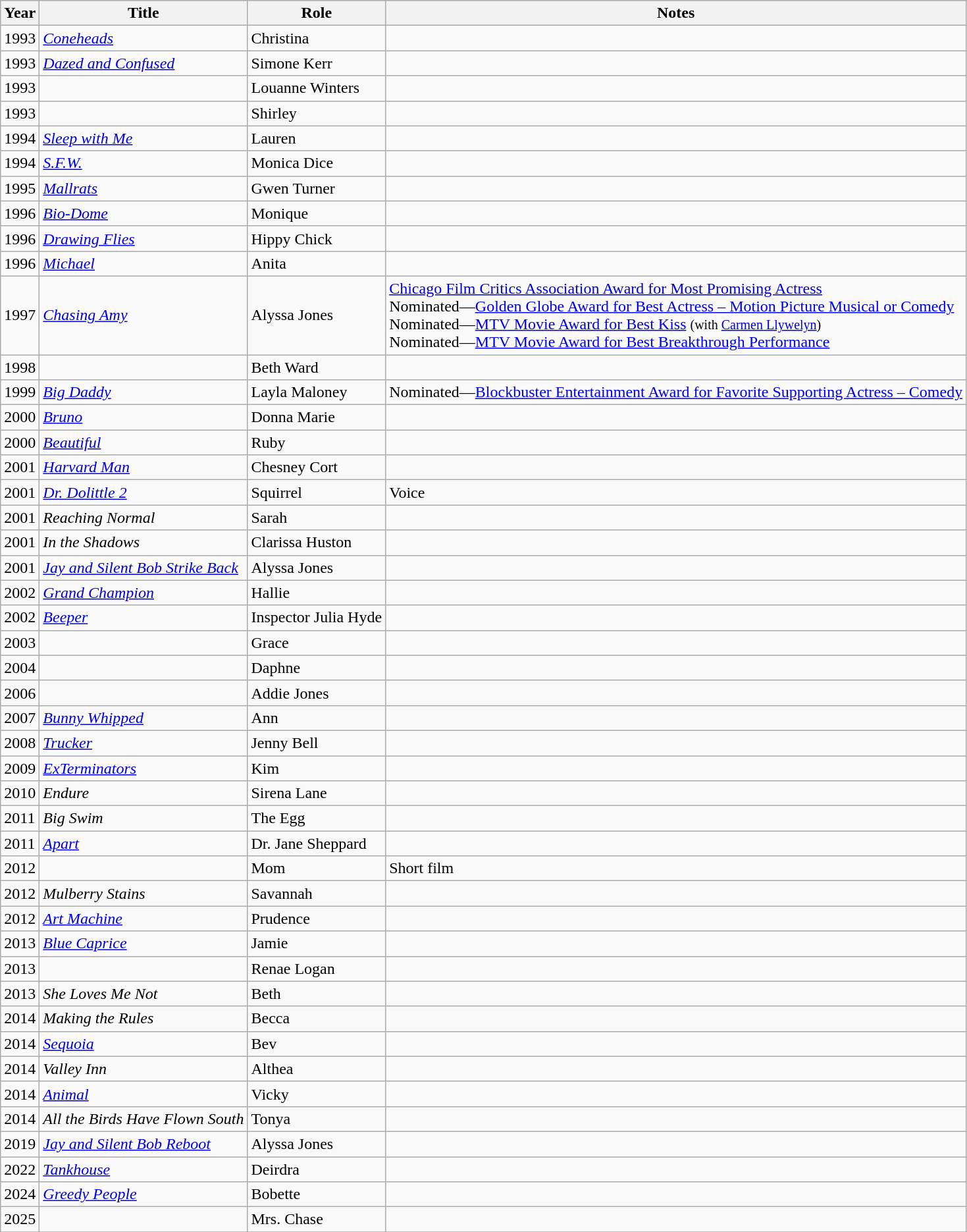<table class="wikitable sortable">
<tr>
<th>Year</th>
<th>Title</th>
<th>Role</th>
<th class="unsortable">Notes</th>
</tr>
<tr>
<td>1993</td>
<td><em><a href='#'>Coneheads</a></em></td>
<td>Christina</td>
<td></td>
</tr>
<tr>
<td>1993</td>
<td><em><a href='#'>Dazed and Confused</a></em></td>
<td>Simone Kerr</td>
<td></td>
</tr>
<tr>
<td>1993</td>
<td><em></em></td>
<td>Louanne Winters</td>
<td></td>
</tr>
<tr>
<td>1993</td>
<td><em></em></td>
<td>Shirley</td>
<td></td>
</tr>
<tr>
<td>1994</td>
<td><em><a href='#'>Sleep with Me</a></em></td>
<td>Lauren</td>
<td></td>
</tr>
<tr>
<td>1994</td>
<td><em><a href='#'>S.F.W.</a></em></td>
<td>Monica Dice</td>
<td></td>
</tr>
<tr>
<td>1995</td>
<td><em><a href='#'>Mallrats</a></em></td>
<td>Gwen Turner</td>
<td></td>
</tr>
<tr>
<td>1996</td>
<td><em><a href='#'>Bio-Dome</a></em></td>
<td>Monique</td>
<td></td>
</tr>
<tr>
<td>1996</td>
<td><em><a href='#'>Drawing Flies</a></em></td>
<td>Hippy Chick</td>
<td></td>
</tr>
<tr>
<td>1996</td>
<td><em><a href='#'>Michael</a></em></td>
<td>Anita</td>
<td></td>
</tr>
<tr>
<td>1997</td>
<td><em><a href='#'>Chasing Amy</a></em></td>
<td>Alyssa Jones</td>
<td><a href='#'>Chicago Film Critics Association Award for Most Promising Actress</a><br>Nominated—<a href='#'>Golden Globe Award for Best Actress – Motion Picture Musical or Comedy</a><br>Nominated—<a href='#'>MTV Movie Award for Best Kiss</a> <small>(with <a href='#'>Carmen Llywelyn</a>)</small><br>Nominated—<a href='#'>MTV Movie Award for Best Breakthrough Performance</a></td>
</tr>
<tr>
<td>1998</td>
<td><em></em></td>
<td>Beth Ward</td>
<td></td>
</tr>
<tr>
<td>1999</td>
<td><em><a href='#'>Big Daddy</a></em></td>
<td>Layla Maloney</td>
<td>Nominated—<a href='#'>Blockbuster Entertainment Award for Favorite Supporting Actress – Comedy</a></td>
</tr>
<tr>
<td>2000</td>
<td><em><a href='#'>Bruno</a></em></td>
<td>Donna Marie</td>
<td></td>
</tr>
<tr>
<td>2000</td>
<td><em><a href='#'>Beautiful</a></em></td>
<td>Ruby</td>
<td></td>
</tr>
<tr>
<td>2001</td>
<td><em><a href='#'>Harvard Man</a></em></td>
<td>Chesney Cort</td>
<td></td>
</tr>
<tr>
<td>2001</td>
<td><em><a href='#'>Dr. Dolittle 2</a></em></td>
<td>Squirrel</td>
<td>Voice</td>
</tr>
<tr>
<td>2001</td>
<td><em>Reaching Normal</em></td>
<td>Sarah</td>
<td></td>
</tr>
<tr>
<td>2001</td>
<td><em>In the Shadows</em></td>
<td>Clarissa Huston</td>
<td></td>
</tr>
<tr>
<td>2001</td>
<td><em><a href='#'>Jay and Silent Bob Strike Back</a></em></td>
<td>Alyssa Jones</td>
<td></td>
</tr>
<tr>
<td>2002</td>
<td><em><a href='#'>Grand Champion</a></em></td>
<td>Hallie</td>
<td></td>
</tr>
<tr>
<td>2002</td>
<td><em><a href='#'>Beeper</a></em></td>
<td>Inspector Julia Hyde</td>
<td></td>
</tr>
<tr>
<td>2003</td>
<td><em></em></td>
<td>Grace</td>
<td></td>
</tr>
<tr>
<td>2004</td>
<td><em></em></td>
<td>Daphne</td>
<td></td>
</tr>
<tr>
<td>2006</td>
<td><em></em></td>
<td>Addie Jones</td>
<td></td>
</tr>
<tr>
<td>2007</td>
<td><em><a href='#'>Bunny Whipped</a></em></td>
<td>Ann</td>
<td></td>
</tr>
<tr>
<td>2008</td>
<td><em><a href='#'>Trucker</a></em></td>
<td>Jenny Bell</td>
<td></td>
</tr>
<tr>
<td>2009</td>
<td><em><a href='#'>ExTerminators</a></em></td>
<td>Kim</td>
<td></td>
</tr>
<tr>
<td>2010</td>
<td><em>Endure</em></td>
<td>Sirena Lane</td>
<td></td>
</tr>
<tr>
<td>2011</td>
<td><em>Big Swim</em></td>
<td>The Egg</td>
<td></td>
</tr>
<tr>
<td>2011</td>
<td><em><a href='#'>Apart</a></em></td>
<td>Dr. Jane Sheppard</td>
<td></td>
</tr>
<tr>
<td>2012</td>
<td><em></em></td>
<td>Mom</td>
<td>Short film</td>
</tr>
<tr>
<td>2012</td>
<td><em>Mulberry Stains</em></td>
<td>Savannah</td>
<td></td>
</tr>
<tr>
<td>2012</td>
<td><em><a href='#'>Art Machine</a></em></td>
<td>Prudence</td>
<td></td>
</tr>
<tr>
<td>2013</td>
<td><em><a href='#'>Blue Caprice</a></em></td>
<td>Jamie</td>
<td></td>
</tr>
<tr>
<td>2013</td>
<td><em></em></td>
<td>Renae Logan</td>
<td></td>
</tr>
<tr>
<td>2013</td>
<td><em>She Loves Me Not</em></td>
<td>Beth</td>
<td></td>
</tr>
<tr>
<td>2014</td>
<td><em>Making the Rules</em></td>
<td>Becca</td>
<td></td>
</tr>
<tr>
<td>2014</td>
<td><em><a href='#'>Sequoia</a></em></td>
<td>Bev</td>
<td></td>
</tr>
<tr>
<td>2014</td>
<td><em>Valley Inn</em></td>
<td>Althea</td>
<td></td>
</tr>
<tr>
<td>2014</td>
<td><em><a href='#'>Animal</a></em></td>
<td>Vicky</td>
<td></td>
</tr>
<tr>
<td>2014</td>
<td><em>All the Birds Have Flown South</em></td>
<td>Tonya</td>
<td></td>
</tr>
<tr>
<td>2019</td>
<td><em><a href='#'>Jay and Silent Bob Reboot</a></em></td>
<td>Alyssa Jones</td>
<td></td>
</tr>
<tr>
<td>2022</td>
<td><em><a href='#'>Tankhouse</a></em></td>
<td>Deirdra</td>
<td></td>
</tr>
<tr>
<td>2024</td>
<td><em><a href='#'>Greedy People</a></em></td>
<td>Bobette</td>
<td></td>
</tr>
<tr>
<td>2025</td>
<td></td>
<td>Mrs. Chase</td>
<td></td>
</tr>
<tr>
</tr>
</table>
